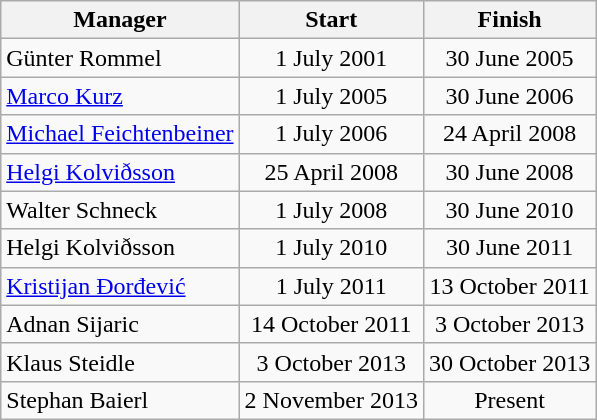<table class="wikitable">
<tr>
<th>Manager</th>
<th>Start</th>
<th>Finish</th>
</tr>
<tr align="center">
<td align="left">Günter Rommel</td>
<td>1 July 2001</td>
<td>30 June 2005</td>
</tr>
<tr align="center">
<td align="left"><a href='#'>Marco Kurz</a></td>
<td>1 July 2005</td>
<td>30 June 2006</td>
</tr>
<tr align="center">
<td align="left"><a href='#'>Michael Feichtenbeiner</a></td>
<td>1 July 2006</td>
<td>24 April 2008</td>
</tr>
<tr align="center">
<td align="left"> <a href='#'>Helgi Kolviðsson</a></td>
<td>25 April 2008</td>
<td>30 June 2008</td>
</tr>
<tr align="center">
<td align="left">Walter Schneck</td>
<td>1 July 2008</td>
<td>30 June 2010</td>
</tr>
<tr align="center">
<td align="left"> Helgi Kolviðsson</td>
<td>1 July 2010</td>
<td>30 June 2011</td>
</tr>
<tr align="center">
<td align="left"> <a href='#'>Kristijan Đorđević</a></td>
<td>1 July 2011</td>
<td>13 October 2011</td>
</tr>
<tr align="center">
<td align="left"> Adnan Sijaric</td>
<td>14 October 2011</td>
<td>3 October 2013</td>
</tr>
<tr align="center">
<td align="left">Klaus Steidle</td>
<td>3 October 2013</td>
<td>30 October 2013</td>
</tr>
<tr align="center">
<td align="left">Stephan Baierl</td>
<td>2 November 2013</td>
<td>Present</td>
</tr>
</table>
